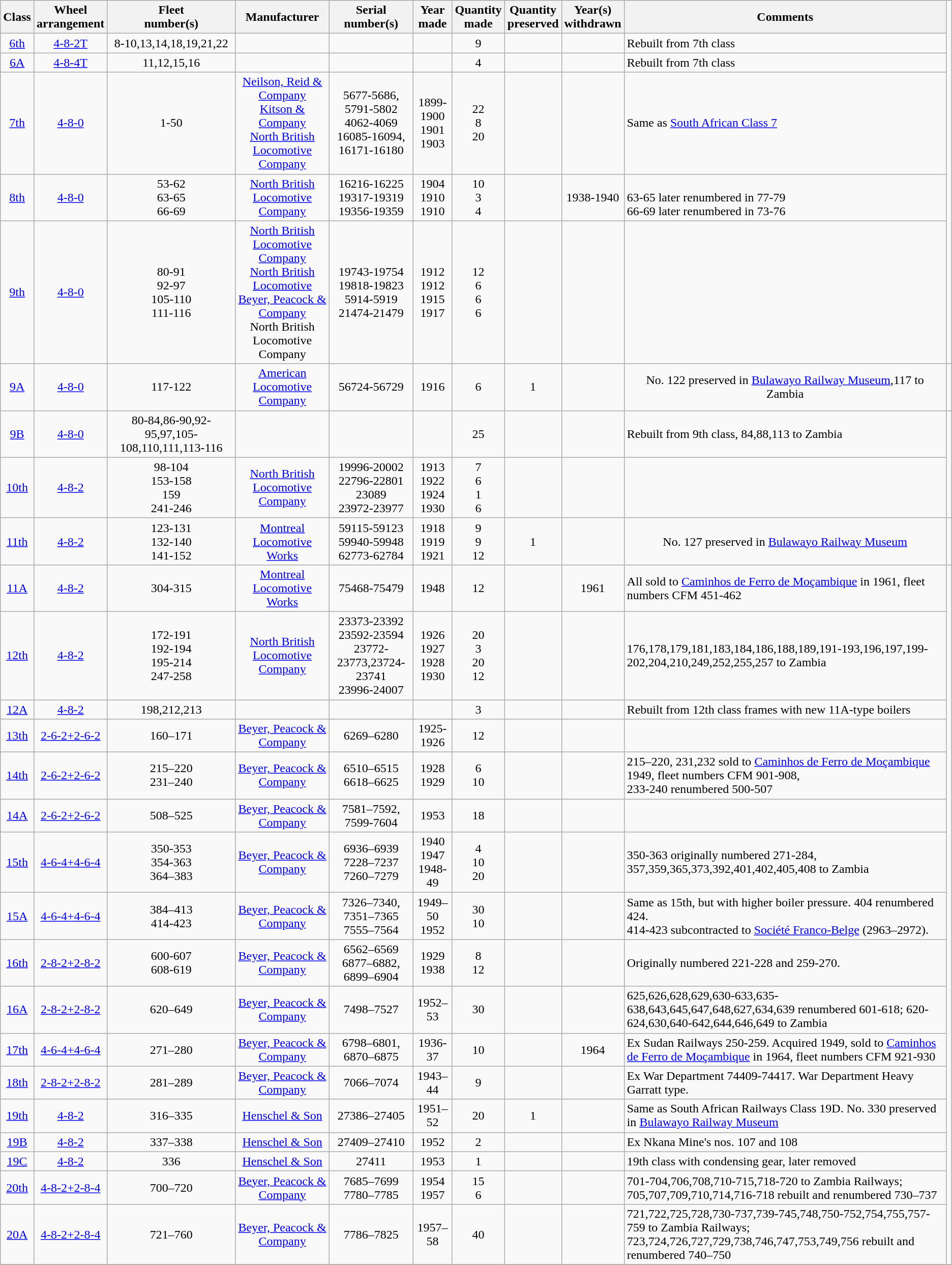<table class=wikitable style=text-align:center>
<tr>
<th>Class</th>
<th>Wheel<br>arrangement</th>
<th>Fleet<br>number(s)</th>
<th>Manufacturer</th>
<th>Serial<br>number(s)</th>
<th>Year<br>made</th>
<th>Quantity<br>made</th>
<th>Quantity<br>preserved</th>
<th>Year(s)<br>withdrawn</th>
<th>Comments</th>
</tr>
<tr>
<td><a href='#'>6th</a></td>
<td><a href='#'>4-8-2T</a></td>
<td>8-10,13,14,18,19,21,22</td>
<td></td>
<td></td>
<td></td>
<td>9</td>
<td></td>
<td></td>
<td align=left>Rebuilt from 7th class</td>
</tr>
<tr>
<td><a href='#'>6A</a></td>
<td><a href='#'>4-8-4T</a></td>
<td>11,12,15,16</td>
<td></td>
<td></td>
<td></td>
<td>4</td>
<td></td>
<td></td>
<td align=left>Rebuilt from 7th class</td>
</tr>
<tr>
<td><a href='#'>7th</a></td>
<td><a href='#'>4-8-0</a></td>
<td>1-50</td>
<td><a href='#'>Neilson, Reid & Company</a><br><a href='#'>Kitson & Company</a><br><a href='#'>North British Locomotive Company</a></td>
<td>5677-5686, 5791-5802<br>4062-4069<br>16085-16094, 16171-16180</td>
<td>1899-1900<br>1901<br>1903</td>
<td>22<br>8<br>20</td>
<td></td>
<td></td>
<td align=left>Same as <a href='#'>South African Class 7</a></td>
</tr>
<tr>
<td><a href='#'>8th</a></td>
<td><a href='#'>4-8-0</a></td>
<td>53-62<br>63-65<br>66-69</td>
<td><a href='#'>North British Locomotive Company</a></td>
<td>16216-16225<br>19317-19319<br>19356-19359</td>
<td>1904<br>1910<br>1910</td>
<td>10<br>3<br>4</td>
<td></td>
<td>1938-1940</td>
<td align=left><br>63-65 later renumbered in 77-79<br>66-69 later renumbered in 73-76</td>
</tr>
<tr>
<td><a href='#'>9th</a></td>
<td><a href='#'>4-8-0</a></td>
<td>80-91<br>92-97<br>105-110<br>111-116</td>
<td><a href='#'>North British Locomotive Company</a><br><a href='#'>North British Locomotive</a><br><a href='#'>Beyer, Peacock & Company</a><br>North British Locomotive Company</td>
<td>19743-19754<br>19818-19823<br>5914-5919<br>21474-21479</td>
<td>1912<br>1912<br>1915<br>1917</td>
<td>12<br>6<br>6<br>6</td>
<td></td>
<td></td>
<td align=left></td>
</tr>
<tr>
<td><a href='#'>9A</a></td>
<td><a href='#'>4-8-0</a></td>
<td>117-122</td>
<td><a href='#'>American Locomotive Company</a></td>
<td>56724-56729</td>
<td>1916</td>
<td>6</td>
<td>1</td>
<td></td>
<td>No. 122 preserved in <a href='#'>Bulawayo Railway Museum</a>,117 to Zambia</td>
<td align=left></td>
</tr>
<tr>
<td><a href='#'>9B</a></td>
<td><a href='#'>4-8-0</a></td>
<td>80-84,86-90,92-95,97,105-108,110,111,113-116</td>
<td></td>
<td></td>
<td></td>
<td>25</td>
<td></td>
<td></td>
<td align=left>Rebuilt from 9th class, 84,88,113 to Zambia</td>
</tr>
<tr>
<td><a href='#'>10th</a></td>
<td><a href='#'>4-8-2</a></td>
<td>98-104<br>153-158<br>159<br>241-246</td>
<td><a href='#'>North British Locomotive Company</a></td>
<td>19996-20002<br>22796-22801<br>23089<br>23972-23977</td>
<td>1913<br>1922<br>1924<br>1930</td>
<td>7<br>6<br>1<br>6</td>
<td></td>
<td></td>
<td align=left></td>
</tr>
<tr>
<td><a href='#'>11th</a></td>
<td><a href='#'>4-8-2</a></td>
<td>123-131<br>132-140<br>141-152</td>
<td><a href='#'>Montreal Locomotive Works</a></td>
<td>59115-59123<br>59940-59948<br>62773-62784</td>
<td>1918<br>1919<br>1921</td>
<td>9<br>9<br>12</td>
<td>1</td>
<td></td>
<td>No. 127 preserved in <a href='#'>Bulawayo Railway Museum</a></td>
<td align=left></td>
</tr>
<tr>
<td><a href='#'>11A</a></td>
<td><a href='#'>4-8-2</a></td>
<td>304-315</td>
<td><a href='#'>Montreal Locomotive Works</a></td>
<td>75468-75479</td>
<td>1948</td>
<td>12</td>
<td></td>
<td>1961</td>
<td align=left>All sold to <a href='#'>Caminhos de Ferro de Moçambique</a> in 1961, fleet numbers CFM 451-462</td>
</tr>
<tr>
<td><a href='#'>12th</a></td>
<td><a href='#'>4-8-2</a></td>
<td>172-191<br>192-194<br>195-214<br>247-258</td>
<td><a href='#'>North British Locomotive Company</a></td>
<td>23373-23392<br>23592-23594<br>23772-23773,23724-23741<br>23996-24007</td>
<td>1926<br>1927<br>1928<br>1930</td>
<td>20<br>3<br>20<br>12</td>
<td></td>
<td></td>
<td align=left>176,178,179,181,183,184,186,188,189,191-193,196,197,199-202,204,210,249,252,255,257 to Zambia</td>
</tr>
<tr>
<td><a href='#'>12A</a></td>
<td><a href='#'>4-8-2</a></td>
<td>198,212,213</td>
<td></td>
<td></td>
<td></td>
<td>3</td>
<td></td>
<td></td>
<td align=left>Rebuilt from 12th class frames with new 11A-type boilers</td>
</tr>
<tr>
<td><a href='#'>13th</a></td>
<td><a href='#'>2-6-2+2-6-2</a></td>
<td>160–171</td>
<td><a href='#'>Beyer, Peacock & Company</a></td>
<td>6269–6280</td>
<td>1925-1926</td>
<td>12</td>
<td></td>
<td></td>
<td align=left></td>
</tr>
<tr>
<td><a href='#'>14th</a></td>
<td><a href='#'>2-6-2+2-6-2</a></td>
<td>215–220<br>231–240</td>
<td><a href='#'>Beyer, Peacock & Company</a></td>
<td>6510–6515<br>6618–6625</td>
<td>1928<br>1929</td>
<td>6<br>10</td>
<td></td>
<td></td>
<td align=left>215–220, 231,232 sold to <a href='#'>Caminhos de Ferro de Moçambique</a> 1949, fleet numbers CFM 901-908,<br> 233-240 renumbered 500-507</td>
</tr>
<tr>
<td><a href='#'>14A</a></td>
<td><a href='#'>2-6-2+2-6-2</a></td>
<td>508–525</td>
<td><a href='#'>Beyer, Peacock & Company</a></td>
<td>7581–7592, 7599-7604</td>
<td>1953</td>
<td>18</td>
<td></td>
<td></td>
<td align=left></td>
</tr>
<tr>
<td><a href='#'>15th</a></td>
<td><a href='#'>4-6-4+4-6-4</a></td>
<td>350-353<br>354-363<br>364–383</td>
<td><a href='#'>Beyer, Peacock & Company</a></td>
<td>6936–6939<br>7228–7237<br>7260–7279</td>
<td>1940<br>1947<br>1948-49</td>
<td>4<br>10<br>20</td>
<td></td>
<td></td>
<td align=left>350-363 originally numbered 271-284, 357,359,365,373,392,401,402,405,408 to Zambia</td>
</tr>
<tr>
<td><a href='#'>15A</a></td>
<td><a href='#'>4-6-4+4-6-4</a></td>
<td>384–413<br>414-423</td>
<td><a href='#'>Beyer, Peacock & Company</a></td>
<td>7326–7340, 7351–7365<br>7555–7564</td>
<td>1949–50<br>1952</td>
<td>30<br>10</td>
<td></td>
<td></td>
<td align=left>Same as 15th, but with higher boiler pressure. 404 renumbered 424.<br>414-423 subcontracted to <a href='#'>Société Franco-Belge</a> (2963–2972).</td>
</tr>
<tr>
<td><a href='#'>16th</a></td>
<td><a href='#'>2-8-2+2-8-2</a></td>
<td>600-607<br>608-619</td>
<td><a href='#'>Beyer, Peacock & Company</a></td>
<td>6562–6569<br>6877–6882, 6899–6904</td>
<td>1929<br>1938</td>
<td>8<br>12</td>
<td></td>
<td></td>
<td align=left>Originally numbered 221-228 and 259-270.</td>
</tr>
<tr>
<td><a href='#'>16A</a></td>
<td><a href='#'>2-8-2+2-8-2</a></td>
<td>620–649</td>
<td><a href='#'>Beyer, Peacock & Company</a></td>
<td>7498–7527</td>
<td>1952–53</td>
<td>30</td>
<td></td>
<td></td>
<td align=left>625,626,628,629,630-633,635-638,643,645,647,648,627,634,639 renumbered 601-618; 620-624,630,640-642,644,646,649 to Zambia</td>
</tr>
<tr>
<td><a href='#'>17th</a></td>
<td><a href='#'>4-6-4+4-6-4</a></td>
<td>271–280</td>
<td><a href='#'>Beyer, Peacock & Company</a></td>
<td>6798–6801, 6870–6875</td>
<td>1936-37</td>
<td>10</td>
<td></td>
<td>1964</td>
<td align=left>Ex Sudan Railways 250-259. Acquired 1949, sold to <a href='#'>Caminhos de Ferro de Moçambique</a> in 1964, fleet numbers CFM 921-930</td>
</tr>
<tr>
<td><a href='#'>18th</a></td>
<td><a href='#'>2-8-2+2-8-2</a></td>
<td>281–289</td>
<td><a href='#'>Beyer, Peacock & Company</a></td>
<td>7066–7074</td>
<td>1943–44</td>
<td>9</td>
<td></td>
<td></td>
<td align=left>Ex War Department 74409-74417. War Department Heavy Garratt type.</td>
</tr>
<tr>
<td><a href='#'>19th</a></td>
<td><a href='#'>4-8-2</a></td>
<td>316–335</td>
<td><a href='#'>Henschel & Son</a></td>
<td>27386–27405</td>
<td>1951–52</td>
<td>20</td>
<td>1</td>
<td></td>
<td align=left>Same as South African Railways Class 19D. No. 330 preserved in <a href='#'>Bulawayo Railway Museum</a></td>
</tr>
<tr>
<td><a href='#'>19B</a></td>
<td><a href='#'>4-8-2</a></td>
<td>337–338</td>
<td><a href='#'>Henschel & Son</a></td>
<td>27409–27410</td>
<td>1952</td>
<td>2</td>
<td></td>
<td></td>
<td align=left>Ex Nkana	Mine's nos. 107 and 108</td>
</tr>
<tr>
<td><a href='#'>19C</a></td>
<td><a href='#'>4-8-2</a></td>
<td>336</td>
<td><a href='#'>Henschel & Son</a></td>
<td>27411</td>
<td>1953</td>
<td>1</td>
<td></td>
<td></td>
<td align=left>19th class with condensing gear, later removed</td>
</tr>
<tr>
<td><a href='#'>20th</a></td>
<td><a href='#'>4-8-2+2-8-4</a></td>
<td>700–720</td>
<td><a href='#'>Beyer, Peacock & Company</a></td>
<td>7685–7699<br>7780–7785</td>
<td>1954<br>1957</td>
<td>15<br>6</td>
<td></td>
<td></td>
<td align=left>701-704,706,708,710-715,718-720 to Zambia Railways; 705,707,709,710,714,716-718 rebuilt and renumbered 730–737</td>
</tr>
<tr>
<td><a href='#'>20A</a></td>
<td><a href='#'>4-8-2+2-8-4</a></td>
<td>721–760</td>
<td><a href='#'>Beyer, Peacock & Company</a></td>
<td>7786–7825</td>
<td>1957–58</td>
<td>40</td>
<td></td>
<td></td>
<td align=left>721,722,725,728,730-737,739-745,748,750-752,754,755,757-759 to Zambia Railways; 723,724,726,727,729,738,746,747,753,749,756 rebuilt and renumbered 740–750</td>
</tr>
<tr>
</tr>
</table>
